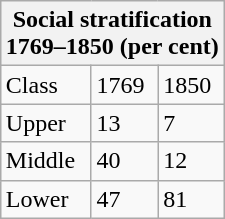<table class="wikitable" align="right">
<tr>
<th colspan="3">Social stratification<br>1769–1850 (per cent)</th>
</tr>
<tr>
<td>Class</td>
<td>1769</td>
<td>1850</td>
</tr>
<tr>
<td>Upper</td>
<td>13</td>
<td>7</td>
</tr>
<tr>
<td>Middle</td>
<td>40</td>
<td>12</td>
</tr>
<tr>
<td>Lower</td>
<td>47</td>
<td>81</td>
</tr>
</table>
